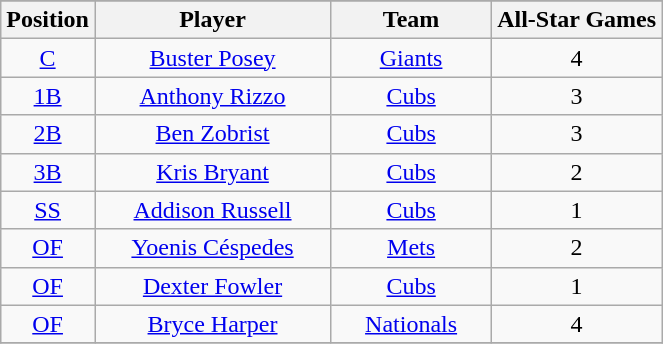<table class="wikitable sortable" style="text-align:center;">
<tr>
</tr>
<tr>
<th>Position</th>
<th style="width:150px;">Player</th>
<th style="width:100px;">Team</th>
<th>All-Star Games</th>
</tr>
<tr>
<td><a href='#'>C</a></td>
<td><a href='#'>Buster Posey</a></td>
<td><a href='#'>Giants</a></td>
<td>4</td>
</tr>
<tr>
<td><a href='#'>1B</a></td>
<td><a href='#'>Anthony Rizzo</a></td>
<td><a href='#'>Cubs</a></td>
<td>3</td>
</tr>
<tr>
<td><a href='#'>2B</a></td>
<td><a href='#'>Ben Zobrist</a></td>
<td><a href='#'>Cubs</a></td>
<td>3</td>
</tr>
<tr>
<td><a href='#'>3B</a></td>
<td><a href='#'>Kris Bryant</a></td>
<td><a href='#'>Cubs</a></td>
<td>2</td>
</tr>
<tr>
<td><a href='#'>SS</a></td>
<td><a href='#'>Addison Russell</a></td>
<td><a href='#'>Cubs</a></td>
<td>1</td>
</tr>
<tr>
<td><a href='#'>OF</a></td>
<td><a href='#'>Yoenis Céspedes</a></td>
<td><a href='#'>Mets</a></td>
<td>2</td>
</tr>
<tr>
<td><a href='#'>OF</a></td>
<td><a href='#'>Dexter Fowler</a></td>
<td><a href='#'>Cubs</a></td>
<td>1</td>
</tr>
<tr>
<td><a href='#'>OF</a></td>
<td><a href='#'>Bryce Harper</a></td>
<td><a href='#'>Nationals</a></td>
<td>4</td>
</tr>
<tr>
</tr>
</table>
